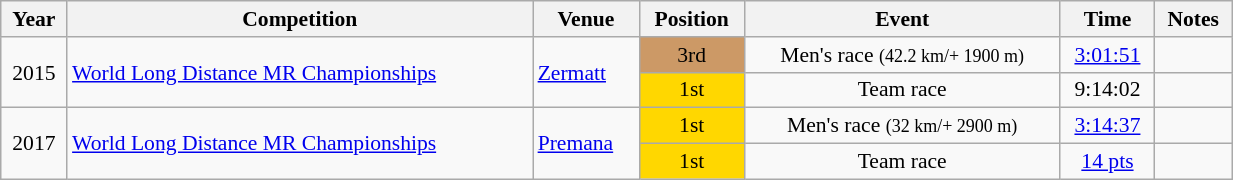<table class="wikitable" width=65% style="font-size:90%; text-align:center;">
<tr>
<th>Year</th>
<th>Competition</th>
<th>Venue</th>
<th>Position</th>
<th>Event</th>
<th>Time</th>
<th>Notes</th>
</tr>
<tr>
<td rowspan=2>2015</td>
<td align=left rowspan=2><a href='#'>World Long Distance MR Championships</a></td>
<td align=left rowspan=2> <a href='#'>Zermatt</a></td>
<td bgcolor=cc9966>3rd</td>
<td>Men's race <small>(42.2 km/+ 1900 m)</small></td>
<td><a href='#'>3:01:51</a></td>
<td></td>
</tr>
<tr>
<td bgcolor=gold>1st</td>
<td>Team race</td>
<td>9:14:02</td>
<td></td>
</tr>
<tr>
<td rowspan=2>2017</td>
<td align=left rowspan=2><a href='#'>World Long Distance MR Championships</a></td>
<td align=left rowspan=2> <a href='#'>Premana</a></td>
<td bgcolor=gold>1st</td>
<td>Men's race <small>(32 km/+ 2900 m)</small></td>
<td><a href='#'>3:14:37</a></td>
<td></td>
</tr>
<tr>
<td bgcolor=gold>1st</td>
<td>Team race</td>
<td><a href='#'>14 pts</a></td>
<td></td>
</tr>
</table>
